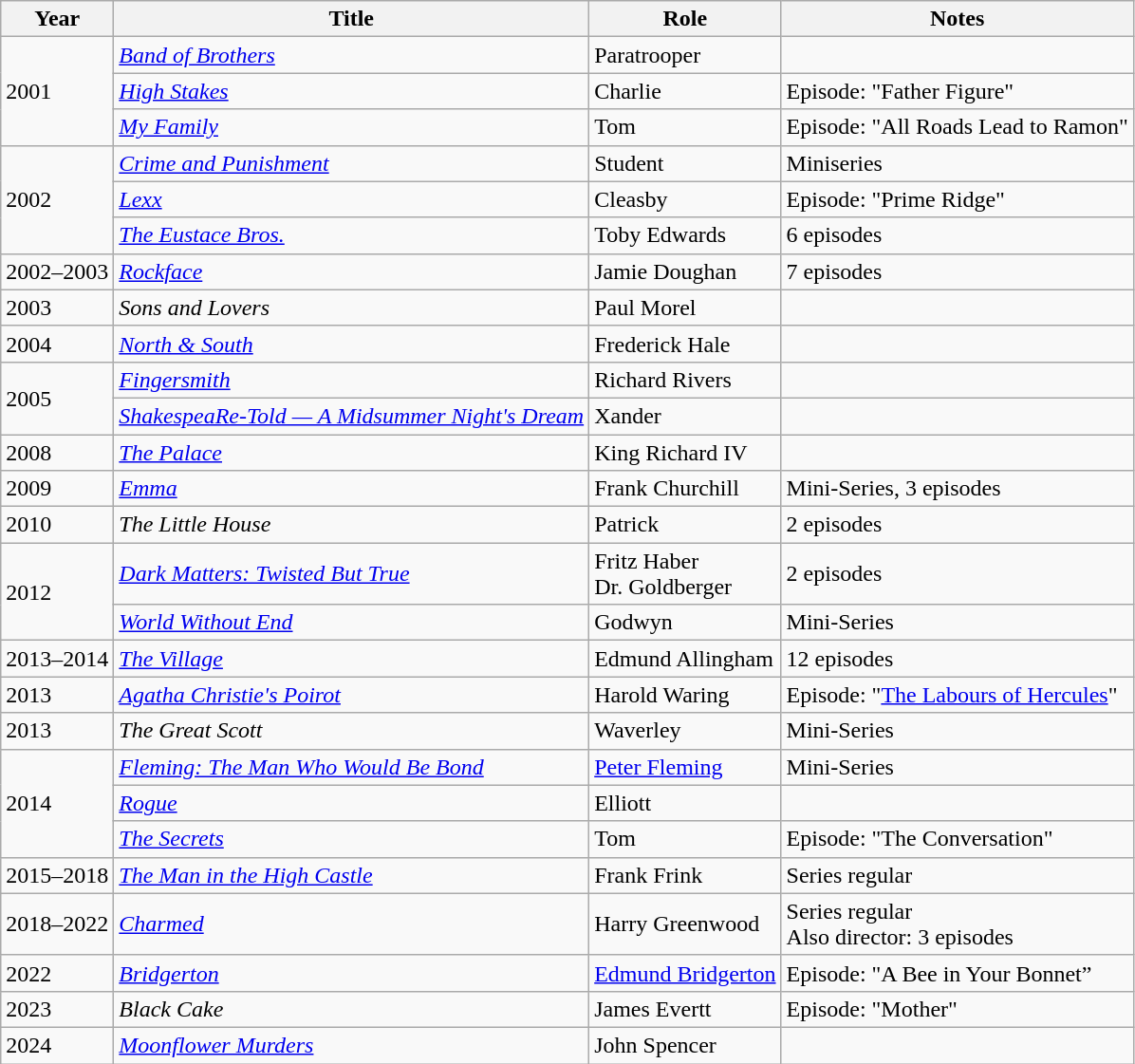<table class="wikitable sortable">
<tr>
<th>Year</th>
<th>Title</th>
<th>Role</th>
<th>Notes</th>
</tr>
<tr>
<td rowspan="3">2001</td>
<td><em><a href='#'>Band of Brothers</a></em></td>
<td>Paratrooper</td>
<td></td>
</tr>
<tr>
<td><em><a href='#'>High Stakes</a></em></td>
<td>Charlie</td>
<td>Episode: "Father Figure"</td>
</tr>
<tr>
<td><em><a href='#'>My Family</a></em></td>
<td>Tom</td>
<td>Episode: "All Roads Lead to Ramon"</td>
</tr>
<tr>
<td rowspan="3">2002</td>
<td><em><a href='#'>Crime and Punishment</a></em></td>
<td>Student</td>
<td>Miniseries</td>
</tr>
<tr>
<td><em><a href='#'>Lexx</a></em></td>
<td>Cleasby</td>
<td>Episode: "Prime Ridge"</td>
</tr>
<tr>
<td><em><a href='#'>The Eustace Bros.</a></em></td>
<td>Toby Edwards</td>
<td>6 episodes</td>
</tr>
<tr>
<td>2002–2003</td>
<td><em><a href='#'>Rockface</a></em></td>
<td>Jamie Doughan</td>
<td>7 episodes</td>
</tr>
<tr>
<td>2003</td>
<td><em>Sons and Lovers</em></td>
<td>Paul Morel</td>
<td></td>
</tr>
<tr>
<td>2004</td>
<td><em><a href='#'>North & South</a></em></td>
<td>Frederick Hale</td>
<td></td>
</tr>
<tr>
<td rowspan="2">2005</td>
<td><em><a href='#'>Fingersmith</a></em></td>
<td>Richard Rivers</td>
<td></td>
</tr>
<tr>
<td><em><a href='#'>ShakespeaRe-Told — A Midsummer Night's Dream</a></em></td>
<td>Xander</td>
<td></td>
</tr>
<tr>
<td>2008</td>
<td><em><a href='#'>The Palace</a></em></td>
<td>King Richard IV</td>
<td></td>
</tr>
<tr>
<td>2009</td>
<td><em><a href='#'>Emma</a></em></td>
<td>Frank Churchill</td>
<td>Mini-Series, 3 episodes</td>
</tr>
<tr>
<td>2010</td>
<td><em>The Little House</em></td>
<td>Patrick</td>
<td>2 episodes</td>
</tr>
<tr>
<td rowspan="2">2012</td>
<td><em><a href='#'>Dark Matters: Twisted But True</a></em></td>
<td>Fritz Haber <br> Dr. Goldberger</td>
<td>2 episodes</td>
</tr>
<tr>
<td><em><a href='#'>World Without End</a></em></td>
<td>Godwyn</td>
<td>Mini-Series</td>
</tr>
<tr>
<td>2013–2014</td>
<td><em><a href='#'>The Village</a></em></td>
<td>Edmund Allingham</td>
<td>12 episodes</td>
</tr>
<tr>
<td rowspan=“2”>2013</td>
<td><em><a href='#'>Agatha Christie's Poirot</a></em></td>
<td>Harold Waring</td>
<td>Episode: "<a href='#'>The Labours of Hercules</a>"</td>
</tr>
<tr>
<td>2013</td>
<td><em>The Great Scott</em></td>
<td>Waverley</td>
<td>Mini-Series</td>
</tr>
<tr>
<td rowspan="3">2014</td>
<td><em><a href='#'>Fleming: The Man Who Would Be Bond</a></em></td>
<td><a href='#'>Peter Fleming</a></td>
<td>Mini-Series</td>
</tr>
<tr>
<td><em><a href='#'>Rogue</a></em></td>
<td>Elliott</td>
<td></td>
</tr>
<tr>
<td><em><a href='#'>The Secrets</a></em></td>
<td>Tom</td>
<td>Episode: "The Conversation"</td>
</tr>
<tr>
<td>2015–2018</td>
<td><em><a href='#'>The Man in the High Castle</a></em></td>
<td>Frank Frink</td>
<td>Series regular</td>
</tr>
<tr>
<td>2018–2022</td>
<td><em><a href='#'>Charmed</a></em></td>
<td>Harry Greenwood</td>
<td>Series regular<br>Also director: 3 episodes</td>
</tr>
<tr>
<td>2022</td>
<td><em><a href='#'>Bridgerton</a></em></td>
<td><a href='#'>Edmund Bridgerton</a></td>
<td>Episode: "A Bee in Your Bonnet”</td>
</tr>
<tr>
<td>2023</td>
<td><em>Black Cake</em></td>
<td>James Evertt</td>
<td>Episode: "Mother"</td>
</tr>
<tr>
<td>2024</td>
<td><em><a href='#'>Moonflower Murders</a></em></td>
<td>John Spencer</td>
<td></td>
</tr>
</table>
